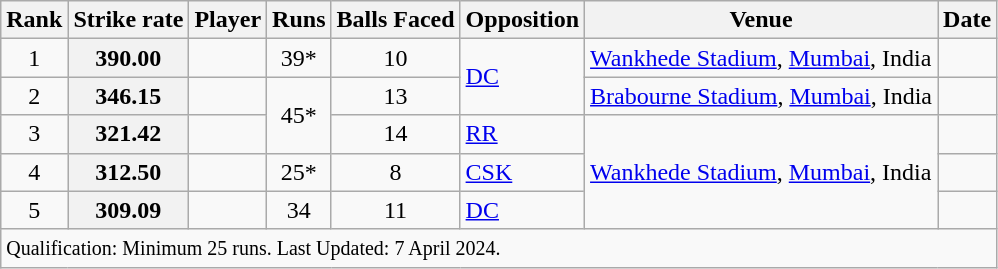<table class="wikitable">
<tr>
<th>Rank</th>
<th>Strike rate</th>
<th>Player</th>
<th>Runs</th>
<th>Balls Faced</th>
<th>Opposition</th>
<th>Venue</th>
<th>Date</th>
</tr>
<tr>
<td align=center>1</td>
<th scope=row style=text-align:center;>390.00</th>
<td></td>
<td align=center>39*</td>
<td align=center>10</td>
<td rowspan=2><a href='#'>DC</a></td>
<td><a href='#'>Wankhede Stadium</a>, <a href='#'>Mumbai</a>, India</td>
<td></td>
</tr>
<tr>
<td align=center>2</td>
<th scope=row style=text-align:center;>346.15</th>
<td></td>
<td align=center rowspan=2>45*</td>
<td align=center>13</td>
<td><a href='#'>Brabourne Stadium</a>, <a href='#'>Mumbai</a>, India</td>
<td></td>
</tr>
<tr>
<td align=center>3</td>
<th scope=row style=text-align:center;>321.42</th>
<td></td>
<td align=center>14</td>
<td><a href='#'>RR</a></td>
<td rowspan=3><a href='#'>Wankhede Stadium</a>, <a href='#'>Mumbai</a>, India</td>
<td></td>
</tr>
<tr>
<td align=center>4</td>
<th scope=row style=text-align:center;>312.50</th>
<td></td>
<td align=center>25*</td>
<td align=center>8</td>
<td><a href='#'>CSK</a></td>
<td></td>
</tr>
<tr>
<td align=center>5</td>
<th scope=row style=text-align:center>309.09</th>
<td></td>
<td align=center>34</td>
<td align=center>11</td>
<td><a href='#'>DC</a></td>
<td></td>
</tr>
<tr class=sortbottom>
<td colspan=8><small>Qualification: Minimum 25 runs. Last Updated: 7 April 2024.</small></td>
</tr>
</table>
